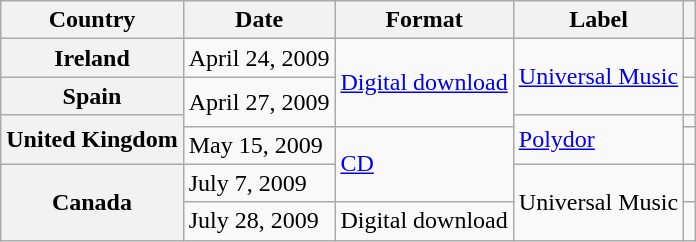<table class="wikitable plainrowheaders">
<tr>
<th scope="col">Country</th>
<th scope="col">Date</th>
<th scope="col">Format</th>
<th scope="col">Label</th>
<th scope="col"></th>
</tr>
<tr>
<th scope="row">Ireland</th>
<td>April 24, 2009</td>
<td rowspan="3"><a href='#'>Digital download</a></td>
<td rowspan="2"><a href='#'>Universal Music</a></td>
<td></td>
</tr>
<tr>
<th scope="row">Spain</th>
<td rowspan="2">April 27, 2009</td>
<td></td>
</tr>
<tr>
<th scope="row" rowspan="2">United Kingdom</th>
<td rowspan="2"><a href='#'>Polydor</a></td>
<td></td>
</tr>
<tr>
<td>May 15, 2009</td>
<td rowspan="2"><a href='#'>CD</a></td>
<td></td>
</tr>
<tr>
<th scope="row" rowspan="2">Canada</th>
<td>July 7, 2009</td>
<td rowspan="2">Universal Music</td>
<td></td>
</tr>
<tr>
<td>July 28, 2009</td>
<td>Digital download</td>
<td></td>
</tr>
</table>
